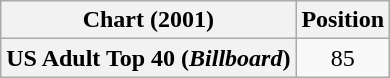<table class="wikitable plainrowheaders" style="text-align:center">
<tr>
<th>Chart (2001)</th>
<th>Position</th>
</tr>
<tr>
<th scope="row">US Adult Top 40 (<em>Billboard</em>)</th>
<td>85</td>
</tr>
</table>
